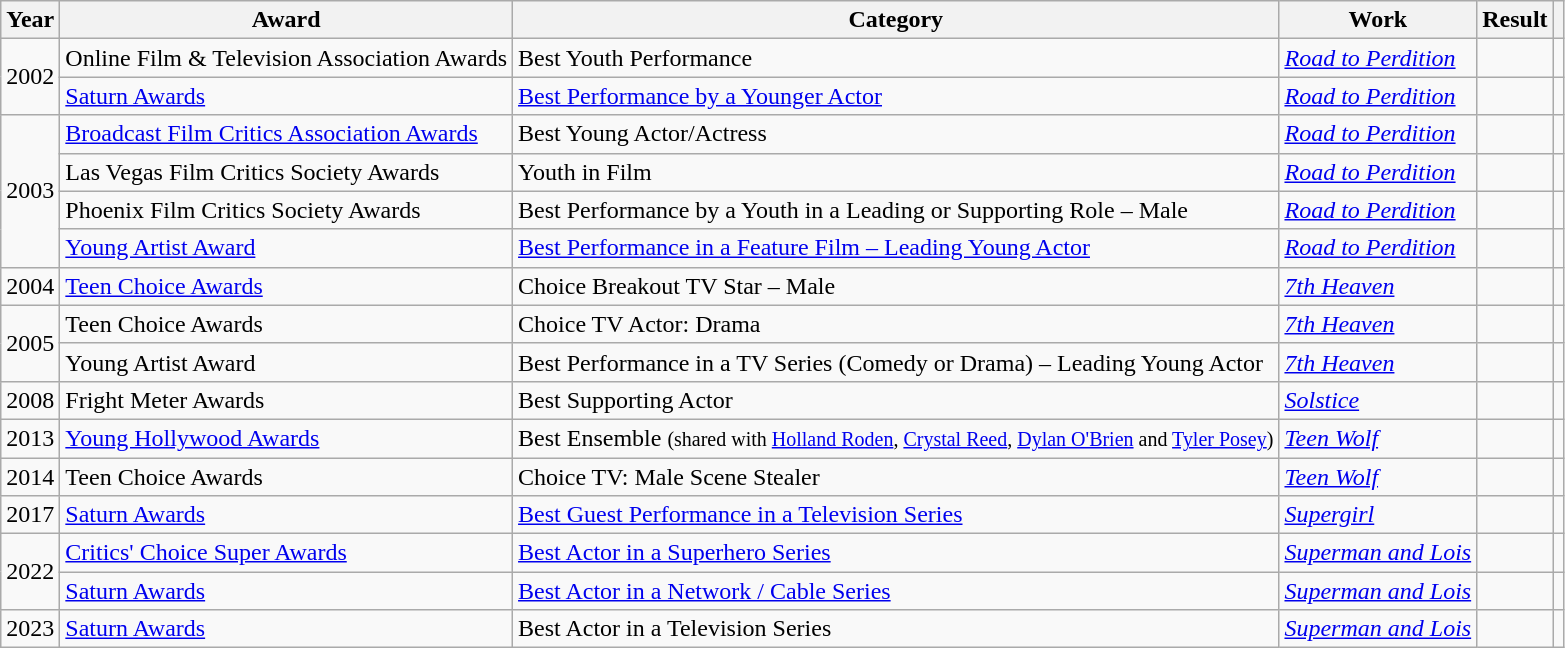<table class="wikitable sortable">
<tr>
<th>Year</th>
<th>Award</th>
<th>Category</th>
<th>Work</th>
<th>Result</th>
<th class="unsortable"></th>
</tr>
<tr>
<td rowspan="2">2002</td>
<td>Online Film & Television Association Awards</td>
<td>Best Youth Performance</td>
<td><em><a href='#'>Road to Perdition</a></em></td>
<td></td>
<td></td>
</tr>
<tr>
<td><a href='#'>Saturn Awards</a></td>
<td><a href='#'>Best Performance by a Younger Actor</a></td>
<td><em><a href='#'>Road to Perdition</a></em></td>
<td></td>
<td></td>
</tr>
<tr>
<td rowspan="4">2003</td>
<td><a href='#'>Broadcast Film Critics Association Awards</a></td>
<td>Best Young Actor/Actress</td>
<td><em><a href='#'>Road to Perdition</a></em></td>
<td></td>
<td></td>
</tr>
<tr>
<td>Las Vegas Film Critics Society Awards</td>
<td>Youth in Film</td>
<td><em><a href='#'>Road to Perdition</a></em></td>
<td></td>
<td></td>
</tr>
<tr>
<td>Phoenix Film Critics Society Awards</td>
<td>Best Performance by a Youth in a Leading or Supporting Role – Male</td>
<td><em><a href='#'>Road to Perdition</a></em></td>
<td></td>
<td></td>
</tr>
<tr>
<td><a href='#'>Young Artist Award</a></td>
<td><a href='#'>Best Performance in a Feature Film – Leading Young Actor</a></td>
<td><em><a href='#'>Road to Perdition</a></em></td>
<td></td>
<td></td>
</tr>
<tr>
<td>2004</td>
<td><a href='#'>Teen Choice Awards</a></td>
<td>Choice Breakout TV Star – Male</td>
<td><em><a href='#'>7th Heaven</a></em></td>
<td></td>
<td></td>
</tr>
<tr>
<td rowspan="2">2005</td>
<td>Teen Choice Awards</td>
<td>Choice TV Actor: Drama</td>
<td><em><a href='#'>7th Heaven</a></em></td>
<td></td>
<td></td>
</tr>
<tr>
<td>Young Artist Award</td>
<td>Best Performance in a TV Series (Comedy or Drama) – Leading Young Actor</td>
<td><em><a href='#'>7th Heaven</a></em></td>
<td></td>
<td></td>
</tr>
<tr>
<td>2008</td>
<td>Fright Meter Awards</td>
<td>Best Supporting Actor</td>
<td><em><a href='#'>Solstice</a></em></td>
<td></td>
<td></td>
</tr>
<tr>
<td>2013</td>
<td><a href='#'>Young Hollywood Awards</a></td>
<td>Best Ensemble <small>(shared with <a href='#'>Holland Roden</a>, <a href='#'>Crystal Reed</a>, <a href='#'>Dylan O'Brien</a> and <a href='#'>Tyler Posey</a>)</small></td>
<td><em><a href='#'>Teen Wolf</a></em></td>
<td></td>
<td></td>
</tr>
<tr>
<td>2014</td>
<td>Teen Choice Awards</td>
<td>Choice TV: Male Scene Stealer</td>
<td><em><a href='#'>Teen Wolf</a></em></td>
<td></td>
<td></td>
</tr>
<tr>
<td>2017</td>
<td><a href='#'>Saturn Awards</a></td>
<td><a href='#'>Best Guest Performance in a Television Series</a></td>
<td><em><a href='#'>Supergirl</a></em></td>
<td></td>
<td></td>
</tr>
<tr>
<td rowspan="2">2022</td>
<td><a href='#'>Critics' Choice Super Awards</a></td>
<td><a href='#'>Best Actor in a Superhero Series</a></td>
<td><em><a href='#'>Superman and Lois</a></em></td>
<td></td>
<td></td>
</tr>
<tr>
<td><a href='#'>Saturn Awards</a></td>
<td><a href='#'>Best Actor in a Network / Cable Series</a></td>
<td><em><a href='#'>Superman and Lois</a></em></td>
<td></td>
<td></td>
</tr>
<tr>
<td>2023</td>
<td><a href='#'>Saturn Awards</a></td>
<td>Best Actor in a Television Series</td>
<td><em><a href='#'>Superman and Lois</a></em></td>
<td></td>
<td></td>
</tr>
</table>
